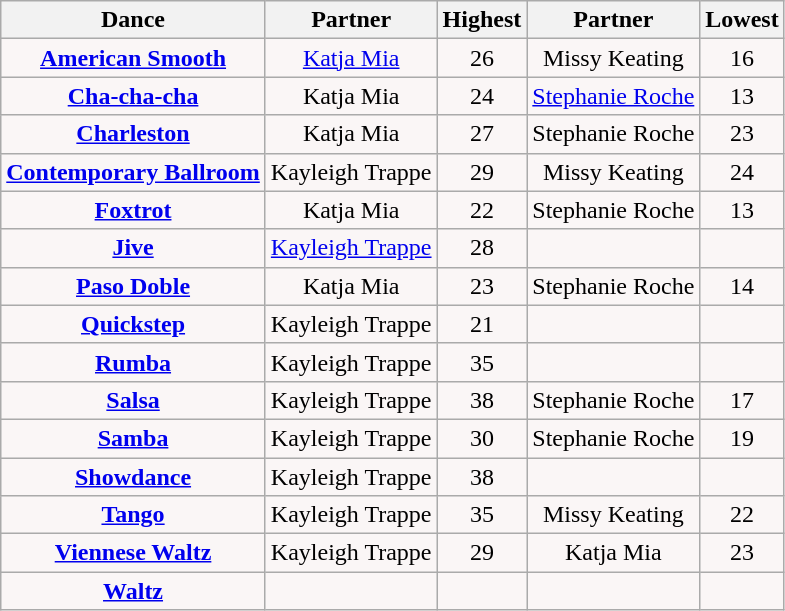<table class="wikitable sortable collapsed">
<tr style="text-align:Center; background:cc;">
<th>Dance</th>
<th>Partner</th>
<th>Highest</th>
<th>Partner</th>
<th>Lowest</th>
</tr>
<tr style="text-align: center; background:#faf6f6">
<td><strong><a href='#'>American Smooth</a></strong></td>
<td><a href='#'>Katja Mia</a></td>
<td>26</td>
<td>Missy Keating</td>
<td>16</td>
</tr>
<tr style="text-align: center; background:#faf6f6">
<td><strong><a href='#'>Cha-cha-cha</a></strong></td>
<td>Katja Mia</td>
<td>24</td>
<td><a href='#'>Stephanie Roche</a></td>
<td>13</td>
</tr>
<tr style="text-align: center; background:#faf6f6">
<td><strong><a href='#'>Charleston</a></strong></td>
<td>Katja Mia</td>
<td>27</td>
<td>Stephanie Roche</td>
<td>23</td>
</tr>
<tr style="text-align: center; background:#faf6f6">
<td><strong><a href='#'>Contemporary Ballroom</a></strong></td>
<td>Kayleigh Trappe</td>
<td>29</td>
<td>Missy Keating</td>
<td>24</td>
</tr>
<tr style="text-align: center; background:#faf6f6">
<td><strong><a href='#'>Foxtrot</a></strong></td>
<td>Katja Mia</td>
<td>22</td>
<td>Stephanie Roche</td>
<td>13</td>
</tr>
<tr style="text-align: center; background:#faf6f6">
<td><strong><a href='#'>Jive</a></strong></td>
<td><a href='#'>Kayleigh Trappe</a></td>
<td>28</td>
<td></td>
<td></td>
</tr>
<tr style="text-align: center; background:#faf6f6">
<td><strong><a href='#'>Paso Doble</a></strong></td>
<td>Katja Mia</td>
<td>23</td>
<td>Stephanie Roche</td>
<td>14</td>
</tr>
<tr style="text-align: center; background:#faf6f6">
<td><strong><a href='#'>Quickstep</a></strong></td>
<td>Kayleigh Trappe</td>
<td>21</td>
<td></td>
<td></td>
</tr>
<tr style="text-align: center; background:#faf6f6">
<td><strong><a href='#'>Rumba</a></strong></td>
<td>Kayleigh Trappe</td>
<td>35</td>
<td></td>
<td></td>
</tr>
<tr style="text-align: center; background:#faf6f6">
<td><strong><a href='#'>Salsa</a></strong></td>
<td>Kayleigh Trappe</td>
<td>38</td>
<td>Stephanie Roche</td>
<td>17</td>
</tr>
<tr style="text-align: center; background:#faf6f6">
<td><strong><a href='#'>Samba</a></strong></td>
<td>Kayleigh Trappe</td>
<td>30</td>
<td>Stephanie Roche</td>
<td>19</td>
</tr>
<tr style="text-align: center; background:#faf6f6">
<td><strong><a href='#'>Showdance</a></strong></td>
<td>Kayleigh Trappe</td>
<td>38</td>
<td></td>
<td></td>
</tr>
<tr style="text-align: center; background:#faf6f6">
<td><strong><a href='#'>Tango</a></strong></td>
<td>Kayleigh Trappe</td>
<td>35</td>
<td>Missy Keating</td>
<td>22</td>
</tr>
<tr style="text-align: center; background:#faf6f6">
<td><strong><a href='#'>Viennese Waltz</a></strong></td>
<td>Kayleigh Trappe</td>
<td>29</td>
<td>Katja Mia</td>
<td>23</td>
</tr>
<tr style="text-align: center; background:#faf6f6">
<td><strong><a href='#'>Waltz</a></strong></td>
<td></td>
<td></td>
<td></td>
<td></td>
</tr>
</table>
